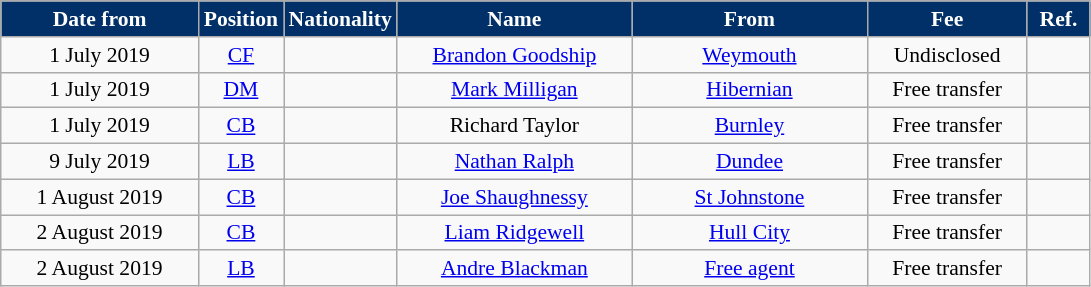<table class="wikitable"  style="text-align:center; font-size:90%; ">
<tr>
<th style="background:#003067; color:#FFFFFF; width:125px;">Date from</th>
<th style="background:#003067; color:#FFFFFF; width:50px;">Position</th>
<th style="background:#003067; color:#FFFFFF; width:50px;">Nationality</th>
<th style="background:#003067; color:#FFFFFF; width:150px;">Name</th>
<th style="background:#003067; color:#FFFFFF; width:150px;">From</th>
<th style="background:#003067; color:#FFFFFF; width:100px;">Fee</th>
<th style="background:#003067; color:#FFFFFF; width:35px;">Ref.</th>
</tr>
<tr>
<td>1 July 2019</td>
<td><a href='#'>CF</a></td>
<td></td>
<td><a href='#'>Brandon Goodship</a></td>
<td> <a href='#'>Weymouth</a></td>
<td>Undisclosed</td>
<td></td>
</tr>
<tr>
<td>1 July 2019</td>
<td><a href='#'>DM</a></td>
<td></td>
<td><a href='#'>Mark Milligan</a></td>
<td> <a href='#'>Hibernian</a></td>
<td>Free transfer</td>
<td></td>
</tr>
<tr>
<td>1 July 2019</td>
<td><a href='#'>CB</a></td>
<td></td>
<td>Richard Taylor</td>
<td> <a href='#'>Burnley</a></td>
<td>Free transfer</td>
<td></td>
</tr>
<tr>
<td>9 July 2019</td>
<td><a href='#'>LB</a></td>
<td></td>
<td><a href='#'>Nathan Ralph</a></td>
<td> <a href='#'>Dundee</a></td>
<td>Free transfer</td>
<td></td>
</tr>
<tr>
<td>1 August 2019</td>
<td><a href='#'>CB</a></td>
<td></td>
<td><a href='#'>Joe Shaughnessy</a></td>
<td> <a href='#'>St Johnstone</a></td>
<td>Free transfer</td>
<td></td>
</tr>
<tr>
<td>2 August 2019</td>
<td><a href='#'>CB</a></td>
<td></td>
<td><a href='#'>Liam Ridgewell</a></td>
<td> <a href='#'>Hull City</a></td>
<td>Free transfer</td>
<td></td>
</tr>
<tr>
<td>2 August 2019</td>
<td><a href='#'>LB</a></td>
<td></td>
<td><a href='#'>Andre Blackman</a></td>
<td><a href='#'>Free agent</a></td>
<td>Free transfer</td>
<td></td>
</tr>
</table>
